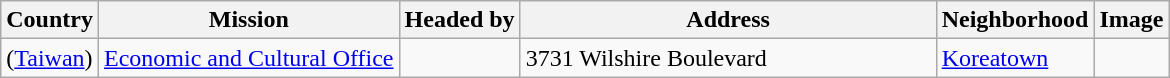<table class="wikitable sortable">
<tr>
<th>Country</th>
<th>Mission</th>
<th>Headed by</th>
<th width=270px>Address</th>
<th>Neighborhood</th>
<th>Image</th>
</tr>
<tr>
<td> (<a href='#'>Taiwan</a>)</td>
<td><a href='#'>Economic and Cultural Office</a></td>
<td></td>
<td>3731 Wilshire Boulevard</td>
<td><a href='#'>Koreatown</a></td>
<td></td>
</tr>
</table>
